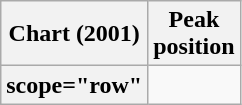<table class="wikitable sortable plainrowheaders">
<tr>
<th scope="col">Chart (2001)</th>
<th scope="col">Peak<br>position</th>
</tr>
<tr>
<th>scope="row"</th>
</tr>
</table>
